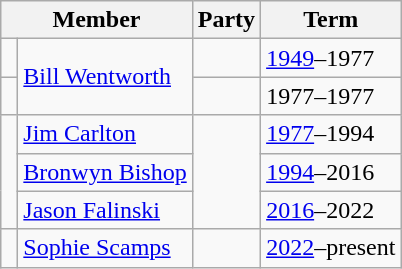<table class="wikitable">
<tr>
<th colspan="2">Member</th>
<th>Party</th>
<th>Term</th>
</tr>
<tr>
<td> </td>
<td rowspan="2"><a href='#'>Bill Wentworth</a></td>
<td></td>
<td><a href='#'>1949</a>–1977</td>
</tr>
<tr>
<td> </td>
<td></td>
<td>1977–1977</td>
</tr>
<tr>
<td rowspan=3 > </td>
<td><a href='#'>Jim Carlton</a></td>
<td rowspan=3></td>
<td><a href='#'>1977</a>–1994</td>
</tr>
<tr>
<td><a href='#'>Bronwyn Bishop</a></td>
<td><a href='#'>1994</a>–2016</td>
</tr>
<tr>
<td><a href='#'>Jason Falinski</a></td>
<td><a href='#'>2016</a>–2022</td>
</tr>
<tr>
<td> </td>
<td><a href='#'>Sophie Scamps</a></td>
<td></td>
<td><a href='#'>2022</a>–present</td>
</tr>
</table>
